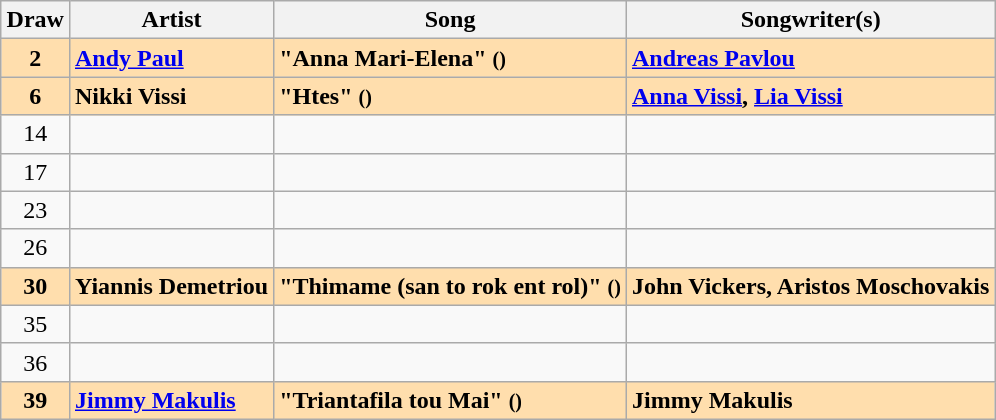<table class="sortable wikitable" style="margin: 1em auto 1em auto; text-align:center">
<tr>
<th>Draw</th>
<th>Artist</th>
<th>Song</th>
<th>Songwriter(s)</th>
</tr>
<tr style="font-weight:bold; background:navajowhite;">
<td>2</td>
<td align="left"><a href='#'>Andy Paul</a></td>
<td align="left">"Anna Mari-Elena" <small>()</small></td>
<td align="left"><a href='#'>Andreas Pavlou</a></td>
</tr>
<tr style="font-weight:bold; background:navajowhite;">
<td>6</td>
<td align="left">Nikki Vissi</td>
<td align="left">"Htes" <small>()</small></td>
<td align="left"><a href='#'>Anna Vissi</a>, <a href='#'>Lia Vissi</a></td>
</tr>
<tr>
<td>14</td>
<td></td>
<td></td>
<td></td>
</tr>
<tr>
<td>17</td>
<td></td>
<td></td>
<td></td>
</tr>
<tr>
<td>23</td>
<td></td>
<td></td>
<td></td>
</tr>
<tr>
<td>26</td>
<td></td>
<td></td>
<td></td>
</tr>
<tr style="font-weight:bold; background:navajowhite;">
<td>30</td>
<td align="left">Yiannis Demetriou</td>
<td align="left">"Thimame (san to rok ent rol)" <small>()</small></td>
<td align="left">John Vickers, Aristos Moschovakis</td>
</tr>
<tr>
<td>35</td>
<td></td>
<td></td>
<td></td>
</tr>
<tr>
<td>36</td>
<td></td>
<td></td>
<td></td>
</tr>
<tr style="font-weight:bold; background:navajowhite;">
<td>39</td>
<td align="left"><a href='#'>Jimmy Makulis</a></td>
<td align="left">"Triantafila tou Mai" <small>()</small></td>
<td align="left">Jimmy Makulis</td>
</tr>
</table>
